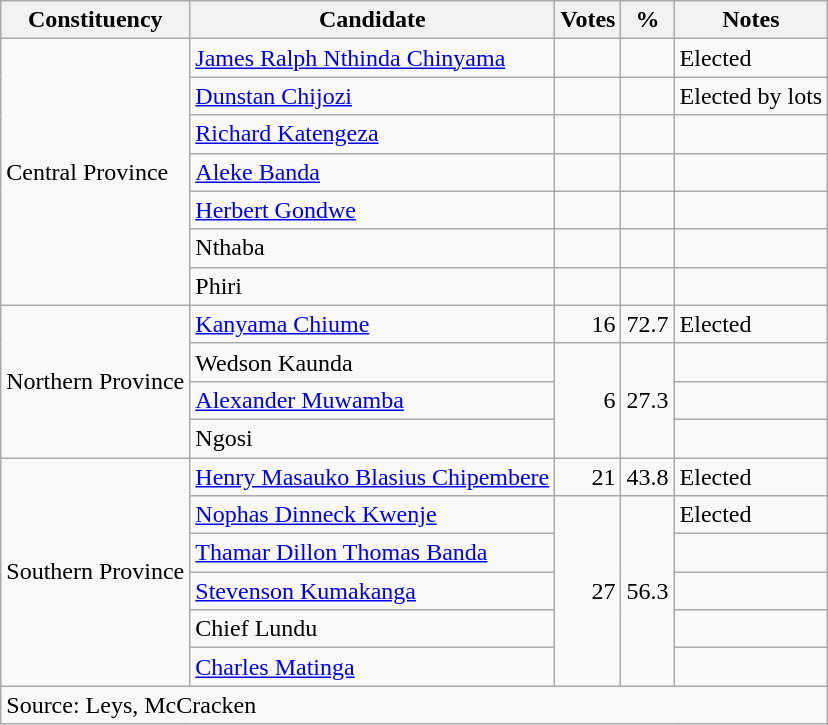<table class=wikitable style=text-align:right>
<tr>
<th>Constituency</th>
<th>Candidate</th>
<th>Votes</th>
<th>%</th>
<th>Notes</th>
</tr>
<tr>
<td align=left rowspan=7>Central Province</td>
<td align=left><a href='#'>James Ralph Nthinda Chinyama</a></td>
<td></td>
<td></td>
<td align=left>Elected</td>
</tr>
<tr>
<td align=left><a href='#'>Dunstan Chijozi</a></td>
<td></td>
<td></td>
<td align=left>Elected by lots</td>
</tr>
<tr>
<td align=left><a href='#'>Richard Katengeza</a></td>
<td></td>
<td></td>
<td></td>
</tr>
<tr>
<td align=left><a href='#'>Aleke Banda</a></td>
<td></td>
<td></td>
<td></td>
</tr>
<tr>
<td align=left><a href='#'>Herbert Gondwe</a></td>
<td></td>
<td></td>
<td></td>
</tr>
<tr>
<td align=left>Nthaba</td>
<td></td>
<td></td>
<td></td>
</tr>
<tr>
<td align=left>Phiri</td>
<td></td>
<td></td>
<td></td>
</tr>
<tr>
<td align=left rowspan=4>Northern Province</td>
<td align=left><a href='#'>Kanyama Chiume</a></td>
<td>16</td>
<td>72.7</td>
<td align=left>Elected</td>
</tr>
<tr>
<td align=left>Wedson Kaunda</td>
<td rowspan=3>6</td>
<td rowspan=3>27.3</td>
<td></td>
</tr>
<tr>
<td align=left><a href='#'>Alexander Muwamba</a></td>
<td></td>
</tr>
<tr>
<td align=left>Ngosi</td>
<td></td>
</tr>
<tr>
<td align=left rowspan=6>Southern Province</td>
<td align=left><a href='#'>Henry Masauko Blasius Chipembere</a></td>
<td>21</td>
<td>43.8</td>
<td align=left>Elected</td>
</tr>
<tr>
<td align=left><a href='#'>Nophas Dinneck Kwenje</a></td>
<td rowspan=5>27</td>
<td rowspan=5>56.3</td>
<td align=left>Elected</td>
</tr>
<tr>
<td align=left><a href='#'>Thamar Dillon Thomas Banda</a></td>
<td></td>
</tr>
<tr>
<td align=left><a href='#'>Stevenson Kumakanga</a></td>
<td></td>
</tr>
<tr>
<td align=left>Chief Lundu</td>
<td></td>
</tr>
<tr>
<td align=left><a href='#'>Charles Matinga</a></td>
<td></td>
</tr>
<tr>
<td align=left colspan=5>Source: Leys, McCracken</td>
</tr>
</table>
